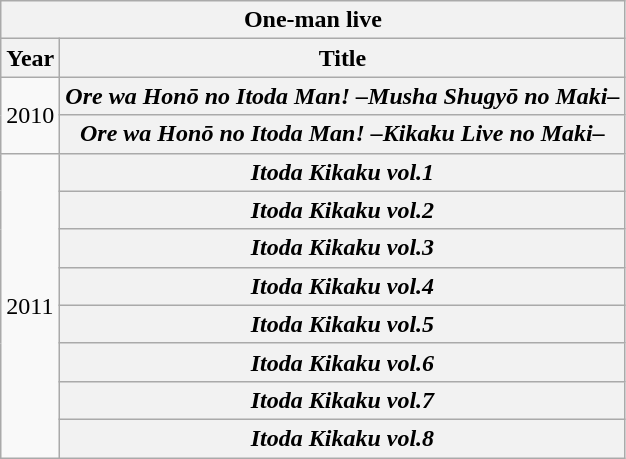<table class="wikitable collapsible collapsed">
<tr>
<th colspan="3">One-man live</th>
</tr>
<tr>
<th>Year</th>
<th>Title</th>
</tr>
<tr>
<td rowspan="2">2010</td>
<th><em>Ore wa Honō no Itoda Man! –Musha Shugyō no Maki–</em></th>
</tr>
<tr>
<th><em>Ore wa Honō no Itoda Man! –Kikaku Live no Maki–</em></th>
</tr>
<tr>
<td rowspan="8">2011</td>
<th><em>Itoda Kikaku vol.1</em></th>
</tr>
<tr>
<th><em>Itoda Kikaku vol.2</em></th>
</tr>
<tr>
<th><em>Itoda Kikaku vol.3</em></th>
</tr>
<tr>
<th><em>Itoda Kikaku vol.4</em></th>
</tr>
<tr>
<th><em>Itoda Kikaku vol.5</em></th>
</tr>
<tr>
<th><em>Itoda Kikaku vol.6</em></th>
</tr>
<tr>
<th><em>Itoda Kikaku vol.7</em></th>
</tr>
<tr>
<th><em>Itoda Kikaku vol.8</em></th>
</tr>
</table>
